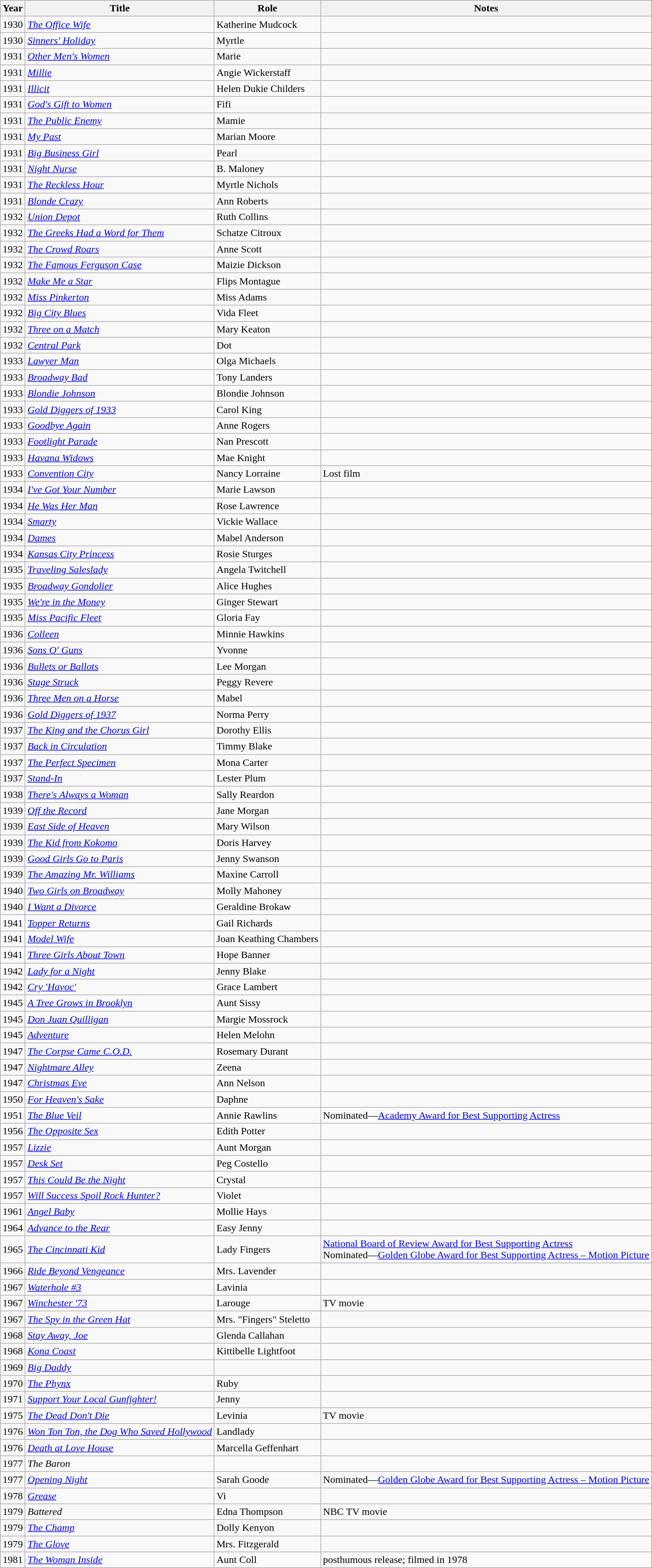<table class="wikitable sortable">
<tr>
<th>Year</th>
<th>Title</th>
<th>Role</th>
<th class="unsortable">Notes</th>
</tr>
<tr>
<td>1930</td>
<td><em><a href='#'>The Office Wife</a></em></td>
<td>Katherine Mudcock</td>
<td></td>
</tr>
<tr>
<td>1930</td>
<td><em><a href='#'>Sinners' Holiday</a></em></td>
<td>Myrtle</td>
<td></td>
</tr>
<tr>
<td>1931</td>
<td><em><a href='#'>Other Men's Women</a></em></td>
<td>Marie</td>
<td></td>
</tr>
<tr>
<td>1931</td>
<td><em><a href='#'>Millie</a></em></td>
<td>Angie Wickerstaff</td>
<td></td>
</tr>
<tr>
<td>1931</td>
<td><em><a href='#'>Illicit</a></em></td>
<td>Helen Dukie Childers</td>
<td></td>
</tr>
<tr>
<td>1931</td>
<td><em><a href='#'>God's Gift to Women</a></em></td>
<td>Fifi</td>
<td></td>
</tr>
<tr>
<td>1931</td>
<td><em><a href='#'>The Public Enemy</a></em></td>
<td>Mamie</td>
<td></td>
</tr>
<tr>
<td>1931</td>
<td><em><a href='#'>My Past</a></em></td>
<td>Marian Moore</td>
<td></td>
</tr>
<tr>
<td>1931</td>
<td><em><a href='#'>Big Business Girl</a></em></td>
<td>Pearl</td>
<td></td>
</tr>
<tr>
<td>1931</td>
<td><em><a href='#'>Night Nurse</a></em></td>
<td>B. Maloney</td>
<td></td>
</tr>
<tr>
<td>1931</td>
<td><em><a href='#'>The Reckless Hour</a></em></td>
<td>Myrtle Nichols</td>
<td></td>
</tr>
<tr>
<td>1931</td>
<td><em><a href='#'>Blonde Crazy</a></em></td>
<td>Ann Roberts</td>
<td></td>
</tr>
<tr>
<td>1932</td>
<td><em><a href='#'>Union Depot</a></em></td>
<td>Ruth Collins</td>
<td></td>
</tr>
<tr>
<td>1932</td>
<td><em><a href='#'>The Greeks Had a Word for Them</a></em></td>
<td>Schatze Citroux</td>
<td></td>
</tr>
<tr>
<td>1932</td>
<td><em><a href='#'>The Crowd Roars</a></em></td>
<td>Anne Scott</td>
<td></td>
</tr>
<tr>
<td>1932</td>
<td><em><a href='#'>The Famous Ferguson Case</a></em></td>
<td>Maizie Dickson</td>
<td></td>
</tr>
<tr>
<td>1932</td>
<td><em><a href='#'>Make Me a Star</a></em></td>
<td>Flips Montague</td>
<td></td>
</tr>
<tr>
<td>1932</td>
<td><em><a href='#'>Miss Pinkerton</a></em></td>
<td>Miss Adams</td>
<td></td>
</tr>
<tr>
<td>1932</td>
<td><em><a href='#'>Big City Blues</a></em></td>
<td>Vida Fleet</td>
<td></td>
</tr>
<tr>
<td>1932</td>
<td><em><a href='#'>Three on a Match</a></em></td>
<td>Mary Keaton</td>
<td></td>
</tr>
<tr>
<td>1932</td>
<td><em><a href='#'>Central Park</a></em></td>
<td>Dot</td>
<td></td>
</tr>
<tr>
<td>1933</td>
<td><em><a href='#'>Lawyer Man</a></em></td>
<td>Olga Michaels</td>
<td></td>
</tr>
<tr>
<td>1933</td>
<td><em><a href='#'>Broadway Bad</a></em></td>
<td>Tony Landers</td>
<td></td>
</tr>
<tr>
<td>1933</td>
<td><em><a href='#'>Blondie Johnson</a></em></td>
<td>Blondie Johnson</td>
<td></td>
</tr>
<tr>
<td>1933</td>
<td><em><a href='#'>Gold Diggers of 1933</a></em></td>
<td>Carol King</td>
<td></td>
</tr>
<tr>
<td>1933</td>
<td><em><a href='#'>Goodbye Again</a></em></td>
<td>Anne Rogers</td>
<td></td>
</tr>
<tr>
<td>1933</td>
<td><em><a href='#'>Footlight Parade</a></em></td>
<td>Nan Prescott</td>
<td></td>
</tr>
<tr>
<td>1933</td>
<td><em><a href='#'>Havana Widows</a></em></td>
<td>Mae Knight</td>
<td></td>
</tr>
<tr>
<td>1933</td>
<td><em><a href='#'>Convention City</a></em></td>
<td>Nancy Lorraine</td>
<td>Lost film</td>
</tr>
<tr>
<td>1934</td>
<td><em><a href='#'>I've Got Your Number</a></em></td>
<td>Marie Lawson</td>
<td></td>
</tr>
<tr>
<td>1934</td>
<td><em><a href='#'>He Was Her Man</a></em></td>
<td>Rose Lawrence</td>
<td></td>
</tr>
<tr>
<td>1934</td>
<td><em><a href='#'>Smarty</a></em></td>
<td>Vickie Wallace</td>
<td></td>
</tr>
<tr>
<td>1934</td>
<td><em><a href='#'>Dames</a></em></td>
<td>Mabel Anderson</td>
<td></td>
</tr>
<tr>
<td>1934</td>
<td><em><a href='#'>Kansas City Princess</a></em></td>
<td>Rosie Sturges</td>
<td></td>
</tr>
<tr>
<td>1935</td>
<td><em><a href='#'>Traveling Saleslady</a></em></td>
<td>Angela Twitchell</td>
<td></td>
</tr>
<tr>
<td>1935</td>
<td><em><a href='#'>Broadway Gondolier</a></em></td>
<td>Alice Hughes</td>
<td></td>
</tr>
<tr>
<td>1935</td>
<td><em><a href='#'>We're in the Money</a></em></td>
<td>Ginger Stewart</td>
<td></td>
</tr>
<tr>
<td>1935</td>
<td><em><a href='#'>Miss Pacific Fleet</a></em></td>
<td>Gloria Fay</td>
<td></td>
</tr>
<tr>
<td>1936</td>
<td><em><a href='#'>Colleen</a></em></td>
<td>Minnie Hawkins</td>
<td></td>
</tr>
<tr>
<td>1936</td>
<td><em><a href='#'>Sons O' Guns</a></em></td>
<td>Yvonne</td>
<td></td>
</tr>
<tr>
<td>1936</td>
<td><em><a href='#'>Bullets or Ballots</a></em></td>
<td>Lee Morgan</td>
<td></td>
</tr>
<tr>
<td>1936</td>
<td><em><a href='#'>Stage Struck</a></em></td>
<td>Peggy Revere</td>
<td></td>
</tr>
<tr>
<td>1936</td>
<td><em><a href='#'>Three Men on a Horse</a></em></td>
<td>Mabel</td>
<td></td>
</tr>
<tr>
<td>1936</td>
<td><em><a href='#'>Gold Diggers of 1937</a></em></td>
<td>Norma Perry</td>
<td></td>
</tr>
<tr>
<td>1937</td>
<td><em><a href='#'>The King and the Chorus Girl</a></em></td>
<td>Dorothy Ellis</td>
<td></td>
</tr>
<tr>
<td>1937</td>
<td><em><a href='#'>Back in Circulation</a></em></td>
<td>Timmy Blake</td>
<td></td>
</tr>
<tr>
<td>1937</td>
<td><em><a href='#'>The Perfect Specimen</a></em></td>
<td>Mona Carter</td>
<td></td>
</tr>
<tr>
<td>1937</td>
<td><em><a href='#'>Stand-In</a></em></td>
<td>Lester Plum</td>
<td></td>
</tr>
<tr>
<td>1938</td>
<td><em><a href='#'>There's Always a Woman</a></em></td>
<td>Sally Reardon</td>
<td></td>
</tr>
<tr>
<td>1939</td>
<td><em><a href='#'>Off the Record</a></em></td>
<td>Jane Morgan</td>
<td></td>
</tr>
<tr>
<td>1939</td>
<td><em><a href='#'>East Side of Heaven</a></em></td>
<td>Mary Wilson</td>
<td></td>
</tr>
<tr>
<td>1939</td>
<td><em><a href='#'>The Kid from Kokomo</a></em></td>
<td>Doris Harvey</td>
<td></td>
</tr>
<tr>
<td>1939</td>
<td><em><a href='#'>Good Girls Go to Paris</a></em></td>
<td>Jenny Swanson</td>
<td></td>
</tr>
<tr>
<td>1939</td>
<td><em><a href='#'>The Amazing Mr. Williams</a></em></td>
<td>Maxine Carroll</td>
<td></td>
</tr>
<tr>
<td>1940</td>
<td><em><a href='#'>Two Girls on Broadway</a></em></td>
<td>Molly Mahoney</td>
<td></td>
</tr>
<tr>
<td>1940</td>
<td><em><a href='#'>I Want a Divorce</a></em></td>
<td>Geraldine Brokaw</td>
<td></td>
</tr>
<tr>
<td>1941</td>
<td><em><a href='#'>Topper Returns</a></em></td>
<td>Gail Richards</td>
<td></td>
</tr>
<tr>
<td>1941</td>
<td><em><a href='#'>Model Wife</a></em></td>
<td>Joan Keathing Chambers</td>
<td></td>
</tr>
<tr>
<td>1941</td>
<td><em><a href='#'>Three Girls About Town</a></em></td>
<td>Hope Banner</td>
<td></td>
</tr>
<tr>
<td>1942</td>
<td><em><a href='#'>Lady for a Night</a></em></td>
<td>Jenny Blake</td>
<td></td>
</tr>
<tr>
<td>1942</td>
<td><em><a href='#'>Cry 'Havoc'</a></em></td>
<td>Grace Lambert</td>
<td></td>
</tr>
<tr>
<td>1945</td>
<td><em><a href='#'>A Tree Grows in Brooklyn</a></em></td>
<td>Aunt Sissy</td>
<td></td>
</tr>
<tr>
<td>1945</td>
<td><em><a href='#'>Don Juan Quilligan</a></em></td>
<td>Margie Mossrock</td>
<td></td>
</tr>
<tr>
<td>1945</td>
<td><em><a href='#'>Adventure</a></em></td>
<td>Helen Melohn</td>
<td></td>
</tr>
<tr>
<td>1947</td>
<td><em><a href='#'>The Corpse Came C.O.D.</a></em></td>
<td>Rosemary Durant</td>
<td></td>
</tr>
<tr>
<td>1947</td>
<td><em><a href='#'>Nightmare Alley</a></em></td>
<td>Zeena</td>
<td></td>
</tr>
<tr>
<td>1947</td>
<td><em><a href='#'>Christmas Eve</a></em></td>
<td>Ann Nelson</td>
<td></td>
</tr>
<tr>
<td>1950</td>
<td><em><a href='#'>For Heaven's Sake</a></em></td>
<td>Daphne</td>
<td></td>
</tr>
<tr>
<td>1951</td>
<td><em><a href='#'>The Blue Veil</a></em></td>
<td>Annie Rawlins</td>
<td>Nominated—<a href='#'>Academy Award for Best Supporting Actress</a></td>
</tr>
<tr>
<td>1956</td>
<td><em><a href='#'>The Opposite Sex</a></em></td>
<td>Edith Potter</td>
<td></td>
</tr>
<tr>
<td>1957</td>
<td><em><a href='#'>Lizzie</a></em></td>
<td>Aunt Morgan</td>
<td></td>
</tr>
<tr>
<td>1957</td>
<td><em><a href='#'>Desk Set</a></em></td>
<td>Peg Costello</td>
<td></td>
</tr>
<tr>
<td>1957</td>
<td><em><a href='#'>This Could Be the Night</a></em></td>
<td>Crystal</td>
<td></td>
</tr>
<tr>
<td>1957</td>
<td><em><a href='#'>Will Success Spoil Rock Hunter?</a></em></td>
<td>Violet</td>
<td></td>
</tr>
<tr>
<td>1961</td>
<td><em><a href='#'>Angel Baby</a></em></td>
<td>Mollie Hays</td>
<td></td>
</tr>
<tr>
<td>1964</td>
<td><em><a href='#'>Advance to the Rear</a></em></td>
<td>Easy Jenny</td>
<td></td>
</tr>
<tr>
<td>1965</td>
<td><em><a href='#'>The Cincinnati Kid</a></em></td>
<td>Lady Fingers</td>
<td><a href='#'>National Board of Review Award for Best Supporting Actress</a><br>Nominated—<a href='#'>Golden Globe Award for Best Supporting Actress – Motion Picture</a></td>
</tr>
<tr>
<td>1966</td>
<td><em><a href='#'>Ride Beyond Vengeance</a></em></td>
<td>Mrs. Lavender</td>
<td></td>
</tr>
<tr>
<td>1967</td>
<td><em><a href='#'>Waterhole #3</a></em></td>
<td>Lavinia</td>
<td></td>
</tr>
<tr>
<td>1967</td>
<td><em><a href='#'>Winchester '73</a></em></td>
<td>Larouge</td>
<td>TV movie</td>
</tr>
<tr>
<td>1967</td>
<td><em><a href='#'>The Spy in the Green Hat</a></em></td>
<td>Mrs. "Fingers" Steletto</td>
<td></td>
</tr>
<tr>
<td>1968</td>
<td><em><a href='#'>Stay Away, Joe</a></em></td>
<td>Glenda Callahan</td>
<td></td>
</tr>
<tr>
<td>1968</td>
<td><em><a href='#'>Kona Coast</a></em></td>
<td>Kittibelle Lightfoot</td>
<td></td>
</tr>
<tr>
<td>1969</td>
<td><em><a href='#'>Big Daddy</a></em></td>
<td></td>
<td></td>
</tr>
<tr>
<td>1970</td>
<td><em><a href='#'>The Phynx</a></em></td>
<td>Ruby</td>
<td></td>
</tr>
<tr>
<td>1971</td>
<td><em><a href='#'>Support Your Local Gunfighter!</a></em></td>
<td>Jenny</td>
<td></td>
</tr>
<tr>
<td>1975</td>
<td><em><a href='#'>The Dead Don't Die</a></em></td>
<td>Levinia</td>
<td>TV movie</td>
</tr>
<tr>
<td>1976</td>
<td><em><a href='#'>Won Ton Ton, the Dog Who Saved Hollywood</a></em></td>
<td>Landlady</td>
<td></td>
</tr>
<tr>
<td>1976</td>
<td><em><a href='#'>Death at Love House</a></em></td>
<td>Marcella Geffenhart</td>
<td></td>
</tr>
<tr>
<td>1977</td>
<td><em>The Baron</em></td>
<td></td>
<td></td>
</tr>
<tr>
<td>1977</td>
<td><em><a href='#'>Opening Night</a></em></td>
<td>Sarah Goode</td>
<td>Nominated—<a href='#'>Golden Globe Award for Best Supporting Actress – Motion Picture</a></td>
</tr>
<tr>
<td>1978</td>
<td><em><a href='#'>Grease</a></em></td>
<td>Vi</td>
<td></td>
</tr>
<tr>
<td>1979</td>
<td><em>Battered</em></td>
<td>Edna Thompson</td>
<td>NBC TV movie</td>
</tr>
<tr>
<td>1979</td>
<td><em><a href='#'>The Champ</a></em></td>
<td>Dolly Kenyon</td>
<td></td>
</tr>
<tr>
<td>1979</td>
<td><em><a href='#'>The Glove</a></em></td>
<td>Mrs. Fitzgerald</td>
<td></td>
</tr>
<tr>
<td>1981</td>
<td><em><a href='#'>The Woman Inside</a></em></td>
<td>Aunt Coll</td>
<td>posthumous release; filmed in 1978</td>
</tr>
</table>
